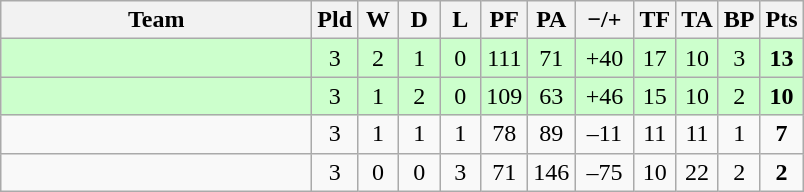<table class="wikitable" style="text-align:center">
<tr>
<th width="200">Team</th>
<th width="20">Pld</th>
<th width="20">W</th>
<th width="20">D</th>
<th width="20">L</th>
<th width="20">PF</th>
<th width="20">PA</th>
<th width="32">−/+</th>
<th width="20">TF</th>
<th width="20">TA</th>
<th width="20">BP</th>
<th width="20">Pts</th>
</tr>
<tr style="background:#ccffcc;">
<td align="left"></td>
<td>3</td>
<td>2</td>
<td>1</td>
<td>0</td>
<td>111</td>
<td>71</td>
<td>+40</td>
<td>17</td>
<td>10</td>
<td>3</td>
<td><strong>13</strong></td>
</tr>
<tr style="background:#ccffcc;">
<td align="left"></td>
<td>3</td>
<td>1</td>
<td>2</td>
<td>0</td>
<td>109</td>
<td>63</td>
<td>+46</td>
<td>15</td>
<td>10</td>
<td>2</td>
<td><strong>10</strong></td>
</tr>
<tr>
<td align="left"></td>
<td>3</td>
<td>1</td>
<td>1</td>
<td>1</td>
<td>78</td>
<td>89</td>
<td>–11</td>
<td>11</td>
<td>11</td>
<td>1</td>
<td><strong>7</strong></td>
</tr>
<tr>
<td align="left"></td>
<td>3</td>
<td>0</td>
<td>0</td>
<td>3</td>
<td>71</td>
<td>146</td>
<td>–75</td>
<td>10</td>
<td>22</td>
<td>2</td>
<td><strong>2</strong></td>
</tr>
</table>
